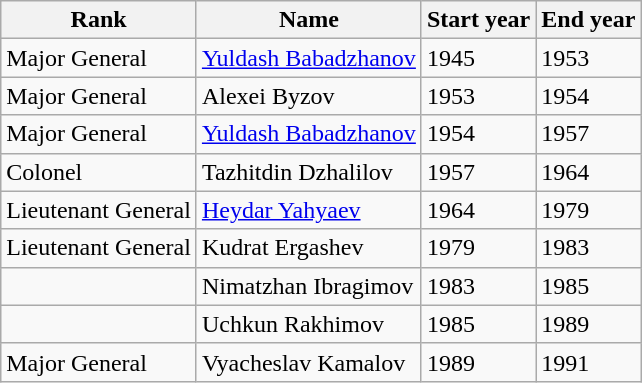<table class="wikitable">
<tr>
<th>Rank</th>
<th>Name</th>
<th>Start year</th>
<th>End year</th>
</tr>
<tr>
<td>Major General</td>
<td><a href='#'>Yuldash Babadzhanov</a></td>
<td>1945</td>
<td>1953</td>
</tr>
<tr>
<td>Major General</td>
<td>Alexei Byzov</td>
<td>1953</td>
<td>1954</td>
</tr>
<tr>
<td>Major General</td>
<td><a href='#'>Yuldash Babadzhanov</a></td>
<td>1954</td>
<td>1957</td>
</tr>
<tr>
<td>Colonel</td>
<td>Tazhitdin Dzhalilov</td>
<td>1957</td>
<td>1964</td>
</tr>
<tr>
<td>Lieutenant General</td>
<td><a href='#'>Heydar Yahyaev</a></td>
<td>1964</td>
<td>1979</td>
</tr>
<tr>
<td>Lieutenant General</td>
<td>Kudrat Ergashev</td>
<td>1979</td>
<td>1983</td>
</tr>
<tr>
<td></td>
<td>Nimatzhan Ibragimov</td>
<td>1983</td>
<td>1985</td>
</tr>
<tr>
<td></td>
<td>Uchkun Rakhimov</td>
<td>1985</td>
<td>1989</td>
</tr>
<tr>
<td>Major General</td>
<td>Vyacheslav Kamalov</td>
<td>1989</td>
<td>1991</td>
</tr>
</table>
